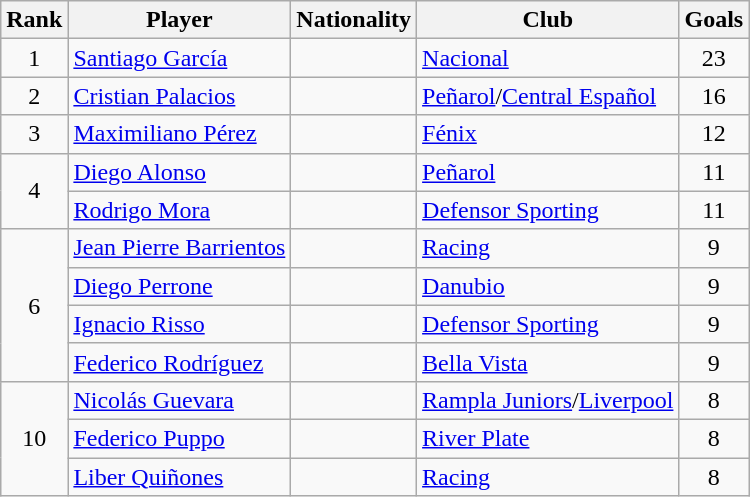<table class="wikitable">
<tr>
<th>Rank</th>
<th>Player</th>
<th>Nationality</th>
<th>Club</th>
<th>Goals</th>
</tr>
<tr>
<td align="center">1</td>
<td><a href='#'>Santiago García</a></td>
<td></td>
<td><a href='#'>Nacional</a></td>
<td align="center">23</td>
</tr>
<tr>
<td align="center">2</td>
<td><a href='#'>Cristian Palacios</a></td>
<td></td>
<td><a href='#'>Peñarol</a>/<a href='#'>Central Español</a></td>
<td align="center">16</td>
</tr>
<tr>
<td align="center">3</td>
<td><a href='#'>Maximiliano Pérez</a></td>
<td></td>
<td><a href='#'>Fénix</a></td>
<td align="center">12</td>
</tr>
<tr>
<td align="center" rowspan="2">4</td>
<td><a href='#'>Diego Alonso</a></td>
<td></td>
<td><a href='#'>Peñarol</a></td>
<td align="center">11</td>
</tr>
<tr>
<td><a href='#'>Rodrigo Mora</a></td>
<td></td>
<td><a href='#'>Defensor Sporting</a></td>
<td align="center">11</td>
</tr>
<tr>
<td align="center" rowspan="4">6</td>
<td><a href='#'>Jean Pierre Barrientos</a></td>
<td></td>
<td><a href='#'>Racing</a></td>
<td align="center">9</td>
</tr>
<tr>
<td><a href='#'>Diego Perrone</a></td>
<td></td>
<td><a href='#'>Danubio</a></td>
<td align="center">9</td>
</tr>
<tr>
<td><a href='#'>Ignacio Risso</a></td>
<td></td>
<td><a href='#'>Defensor Sporting</a></td>
<td align="center">9</td>
</tr>
<tr>
<td><a href='#'>Federico Rodríguez</a></td>
<td></td>
<td><a href='#'>Bella Vista</a></td>
<td align="center">9</td>
</tr>
<tr>
<td align="center" rowspan="3">10</td>
<td><a href='#'>Nicolás Guevara</a></td>
<td></td>
<td><a href='#'>Rampla Juniors</a>/<a href='#'>Liverpool</a></td>
<td align="center">8</td>
</tr>
<tr>
<td><a href='#'>Federico Puppo</a></td>
<td></td>
<td><a href='#'>River Plate</a></td>
<td align="center">8</td>
</tr>
<tr>
<td><a href='#'>Liber Quiñones</a></td>
<td></td>
<td><a href='#'>Racing</a></td>
<td align="center">8</td>
</tr>
</table>
